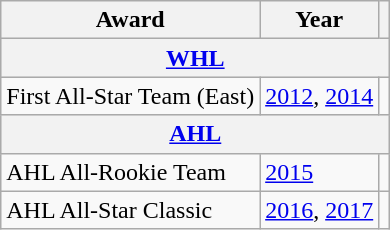<table class="wikitable">
<tr>
<th>Award</th>
<th>Year</th>
<th></th>
</tr>
<tr ALIGN="center" bgcolor="#e0e0e0">
<th colspan="3"><a href='#'>WHL</a></th>
</tr>
<tr>
<td>First All-Star Team (East)</td>
<td><a href='#'>2012</a>, <a href='#'>2014</a></td>
<td></td>
</tr>
<tr ALIGN="center" bgcolor="#e0e0e0">
<th colspan="3"><a href='#'>AHL</a></th>
</tr>
<tr>
<td>AHL All-Rookie Team</td>
<td><a href='#'>2015</a></td>
<td></td>
</tr>
<tr>
<td>AHL All-Star Classic</td>
<td><a href='#'>2016</a>, <a href='#'>2017</a></td>
<td></td>
</tr>
</table>
